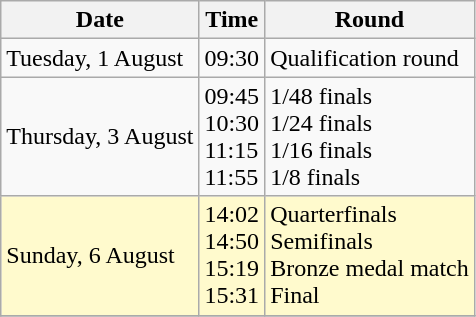<table class="wikitable">
<tr>
<th>Date</th>
<th>Time</th>
<th>Round</th>
</tr>
<tr>
<td>Tuesday, 1 August</td>
<td>09:30</td>
<td>Qualification round</td>
</tr>
<tr>
<td>Thursday, 3 August</td>
<td>09:45 <br> 10:30 <br> 11:15 <br> 11:55</td>
<td>1/48 finals <br> 1/24 finals <br> 1/16 finals <br> 1/8 finals</td>
</tr>
<tr style=background:lemonchiffon>
<td>Sunday, 6 August</td>
<td>14:02 <br> 14:50 <br> 15:19 <br> 15:31</td>
<td>Quarterfinals <br> Semifinals <br> Bronze medal match <br> Final</td>
</tr>
<tr>
</tr>
</table>
